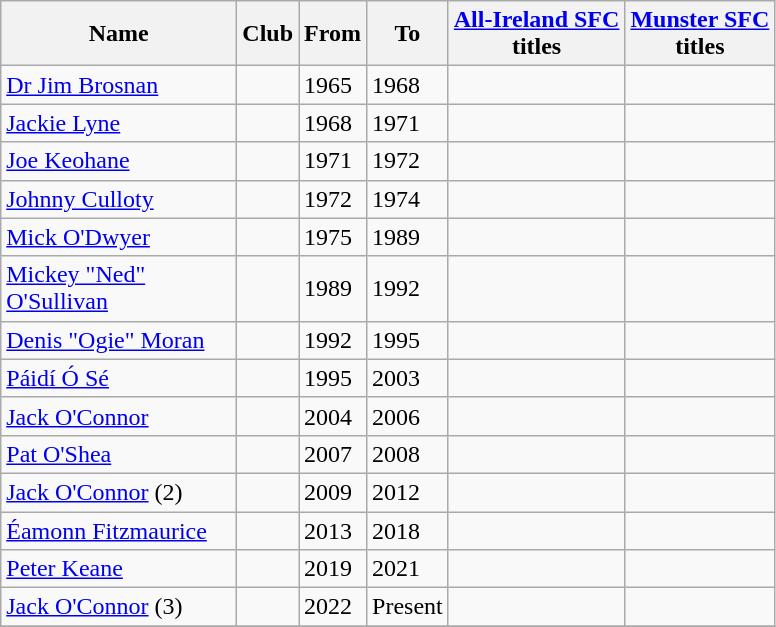<table class="wikitable" style="text-align:;">
<tr>
<th width=150px>Name</th>
<th>Club</th>
<th>From</th>
<th>To</th>
<th><a href='#'>All-Ireland SFC</a><br> titles</th>
<th><a href='#'>Munster SFC</a><br> titles</th>
</tr>
<tr>
<td><a href='#'>Dr Jim Brosnan</a></td>
<td></td>
<td>1965</td>
<td>1968</td>
<td></td>
<td></td>
</tr>
<tr>
<td><a href='#'>Jackie Lyne</a></td>
<td></td>
<td>1968</td>
<td>1971</td>
<td></td>
<td></td>
</tr>
<tr>
<td><a href='#'>Joe Keohane</a></td>
<td></td>
<td>1971</td>
<td>1972</td>
<td></td>
<td></td>
</tr>
<tr>
<td><a href='#'>Johnny Culloty</a></td>
<td></td>
<td>1972</td>
<td>1974</td>
<td></td>
<td></td>
</tr>
<tr>
<td><a href='#'>Mick O'Dwyer</a></td>
<td></td>
<td>1975</td>
<td>1989</td>
<td></td>
<td></td>
</tr>
<tr>
<td><a href='#'>Mickey "Ned" O'Sullivan</a></td>
<td></td>
<td>1989</td>
<td>1992</td>
<td></td>
<td></td>
</tr>
<tr>
<td><a href='#'>Denis "Ogie" Moran</a></td>
<td></td>
<td>1992</td>
<td>1995</td>
<td></td>
<td></td>
</tr>
<tr>
<td><a href='#'>Páidí Ó Sé</a></td>
<td></td>
<td>1995</td>
<td>2003</td>
<td></td>
<td></td>
</tr>
<tr>
<td><a href='#'>Jack O'Connor</a></td>
<td></td>
<td>2004</td>
<td>2006</td>
<td></td>
<td></td>
</tr>
<tr>
<td><a href='#'>Pat O'Shea</a></td>
<td></td>
<td>2007</td>
<td>2008</td>
<td></td>
<td></td>
</tr>
<tr>
<td><a href='#'>Jack O'Connor</a> (2)</td>
<td></td>
<td>2009</td>
<td>2012</td>
<td></td>
<td></td>
</tr>
<tr>
<td><a href='#'>Éamonn Fitzmaurice</a></td>
<td></td>
<td>2013</td>
<td>2018</td>
<td></td>
<td></td>
</tr>
<tr>
<td><a href='#'>Peter Keane</a></td>
<td></td>
<td>2019</td>
<td>2021</td>
<td></td>
<td></td>
</tr>
<tr>
<td><a href='#'>Jack O'Connor</a> (3)</td>
<td></td>
<td>2022</td>
<td>Present</td>
<td></td>
<td></td>
</tr>
<tr>
</tr>
</table>
